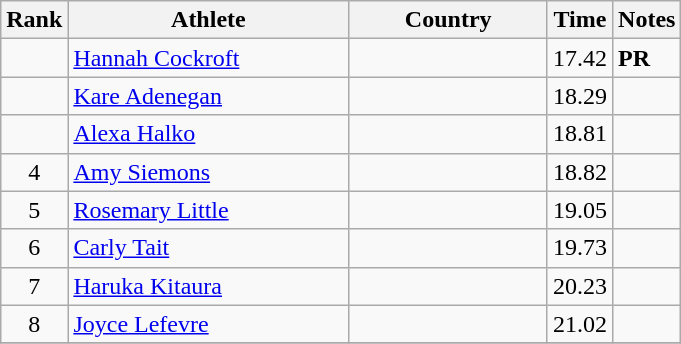<table class="wikitable sortable" style="text-align:left">
<tr>
<th>Rank</th>
<th style="width:180px">Athlete</th>
<th style="width:125px">Country</th>
<th>Time</th>
<th>Notes</th>
</tr>
<tr>
<td align=center></td>
<td><a href='#'>Hannah Cockroft</a></td>
<td></td>
<td align=right>17.42</td>
<td><strong>PR</strong></td>
</tr>
<tr>
<td align=center></td>
<td><a href='#'>Kare Adenegan</a></td>
<td></td>
<td align=right>18.29</td>
<td></td>
</tr>
<tr>
<td align=center></td>
<td><a href='#'>Alexa Halko</a></td>
<td></td>
<td align=right>18.81</td>
<td></td>
</tr>
<tr>
<td align=center>4</td>
<td><a href='#'>Amy Siemons</a></td>
<td></td>
<td align=right>18.82</td>
<td></td>
</tr>
<tr>
<td align=center>5</td>
<td><a href='#'>Rosemary Little</a></td>
<td></td>
<td align=right>19.05</td>
<td></td>
</tr>
<tr>
<td align=center>6</td>
<td><a href='#'>Carly Tait</a></td>
<td></td>
<td align=right>19.73</td>
<td></td>
</tr>
<tr>
<td align=center>7</td>
<td><a href='#'>Haruka Kitaura</a></td>
<td></td>
<td align=right>20.23</td>
<td></td>
</tr>
<tr>
<td align=center>8</td>
<td><a href='#'>Joyce Lefevre</a></td>
<td></td>
<td align=right>21.02</td>
<td></td>
</tr>
<tr>
</tr>
</table>
